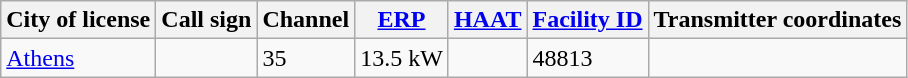<table class="wikitable">
<tr>
<th scope = "col">City of license</th>
<th scope = "col">Call sign</th>
<th scope = "col">Channel</th>
<th scope = "col"><a href='#'>ERP</a></th>
<th scope = "col"><a href='#'>HAAT</a></th>
<th scope = "col"><a href='#'>Facility ID</a></th>
<th scope = "col">Transmitter coordinates</th>
</tr>
<tr>
<td><a href='#'>Athens</a></td>
<td><strong></strong></td>
<td>35</td>
<td>13.5 kW</td>
<td></td>
<td>48813</td>
<td></td>
</tr>
</table>
